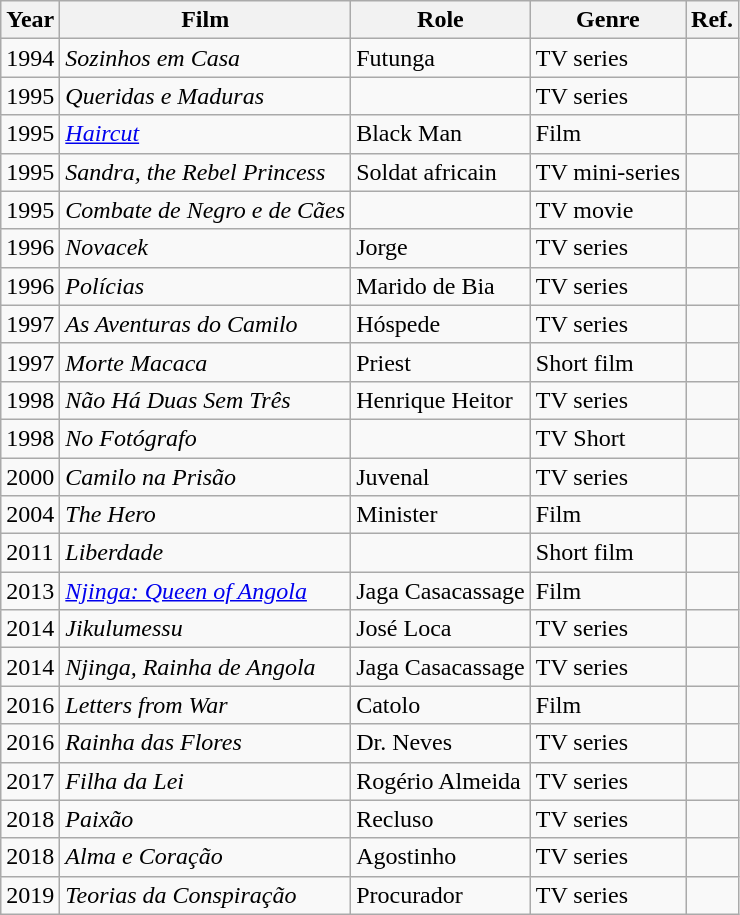<table class="wikitable">
<tr>
<th>Year</th>
<th>Film</th>
<th>Role</th>
<th>Genre</th>
<th>Ref.</th>
</tr>
<tr>
<td>1994</td>
<td><em>Sozinhos em Casa</em></td>
<td>Futunga</td>
<td>TV series</td>
<td></td>
</tr>
<tr>
<td>1995</td>
<td><em>Queridas e Maduras</em></td>
<td></td>
<td>TV series</td>
<td></td>
</tr>
<tr>
<td>1995</td>
<td><em><a href='#'>Haircut</a></em></td>
<td>Black Man</td>
<td>Film</td>
<td></td>
</tr>
<tr>
<td>1995</td>
<td><em>Sandra, the Rebel Princess</em></td>
<td>Soldat africain</td>
<td>TV mini-series</td>
<td></td>
</tr>
<tr>
<td>1995</td>
<td><em>Combate de Negro e de Cães</em></td>
<td></td>
<td>TV movie</td>
<td></td>
</tr>
<tr>
<td>1996</td>
<td><em>Novacek</em></td>
<td>Jorge</td>
<td>TV series</td>
<td></td>
</tr>
<tr>
<td>1996</td>
<td><em>Polícias</em></td>
<td>Marido de Bia</td>
<td>TV series</td>
<td></td>
</tr>
<tr>
<td>1997</td>
<td><em>As Aventuras do Camilo</em></td>
<td>Hóspede</td>
<td>TV series</td>
<td></td>
</tr>
<tr>
<td>1997</td>
<td><em>Morte Macaca</em></td>
<td>Priest</td>
<td>Short film</td>
<td></td>
</tr>
<tr>
<td>1998</td>
<td><em>Não Há Duas Sem Três</em></td>
<td>Henrique Heitor</td>
<td>TV series</td>
<td></td>
</tr>
<tr>
<td>1998</td>
<td><em>No Fotógrafo</em></td>
<td></td>
<td>TV Short</td>
<td></td>
</tr>
<tr>
<td>2000</td>
<td><em>Camilo na Prisão</em></td>
<td>Juvenal</td>
<td>TV series</td>
<td></td>
</tr>
<tr>
<td>2004</td>
<td><em>The Hero</em></td>
<td>Minister</td>
<td>Film</td>
<td></td>
</tr>
<tr>
<td>2011</td>
<td><em>Liberdade</em></td>
<td></td>
<td>Short film</td>
<td></td>
</tr>
<tr>
<td>2013</td>
<td><em><a href='#'>Njinga: Queen of Angola</a></em></td>
<td>Jaga Casacassage</td>
<td>Film</td>
<td></td>
</tr>
<tr>
<td>2014</td>
<td><em>Jikulumessu</em></td>
<td>José Loca</td>
<td>TV series</td>
<td></td>
</tr>
<tr>
<td>2014</td>
<td><em>Njinga, Rainha de Angola</em></td>
<td>Jaga Casacassage</td>
<td>TV series</td>
<td></td>
</tr>
<tr>
<td>2016</td>
<td><em>Letters from War</em></td>
<td>Catolo</td>
<td>Film</td>
<td></td>
</tr>
<tr>
<td>2016</td>
<td><em>Rainha das Flores</em></td>
<td>Dr. Neves</td>
<td>TV series</td>
<td></td>
</tr>
<tr>
<td>2017</td>
<td><em>Filha da Lei</em></td>
<td>Rogério Almeida</td>
<td>TV series</td>
<td></td>
</tr>
<tr>
<td>2018</td>
<td><em>Paixão</em></td>
<td>Recluso</td>
<td>TV series</td>
<td></td>
</tr>
<tr>
<td>2018</td>
<td><em>Alma e Coração</em></td>
<td>Agostinho</td>
<td>TV series</td>
<td></td>
</tr>
<tr>
<td>2019</td>
<td><em>Teorias da Conspiração</em></td>
<td>Procurador</td>
<td>TV series</td>
<td></td>
</tr>
</table>
